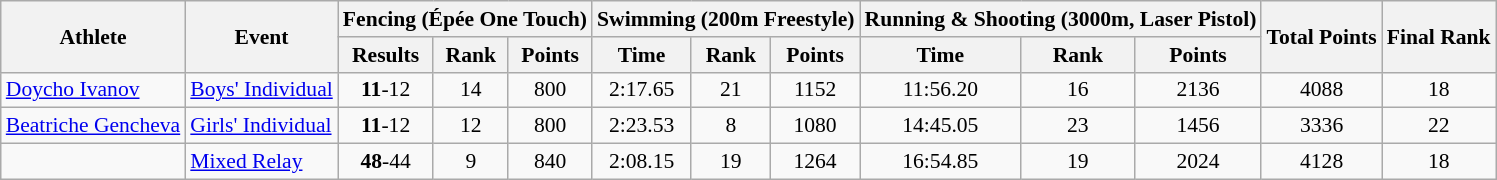<table class="wikitable" border="1" style="font-size:90%">
<tr>
<th rowspan=2>Athlete</th>
<th rowspan=2>Event</th>
<th colspan=3>Fencing (Épée One Touch)</th>
<th colspan=3>Swimming (200m Freestyle)</th>
<th colspan=3>Running & Shooting (3000m, Laser Pistol)</th>
<th rowspan=2>Total Points</th>
<th rowspan=2>Final Rank</th>
</tr>
<tr>
<th>Results</th>
<th>Rank</th>
<th>Points</th>
<th>Time</th>
<th>Rank</th>
<th>Points</th>
<th>Time</th>
<th>Rank</th>
<th>Points</th>
</tr>
<tr>
<td><a href='#'>Doycho Ivanov</a></td>
<td><a href='#'>Boys' Individual</a></td>
<td align=center><strong>11</strong>-12</td>
<td align=center>14</td>
<td align=center>800</td>
<td align=center>2:17.65</td>
<td align=center>21</td>
<td align=center>1152</td>
<td align=center>11:56.20</td>
<td align=center>16</td>
<td align=center>2136</td>
<td align=center>4088</td>
<td align=center>18</td>
</tr>
<tr>
<td><a href='#'>Beatriche Gencheva</a></td>
<td><a href='#'>Girls' Individual</a></td>
<td align=center><strong>11</strong>-12</td>
<td align=center>12</td>
<td align=center>800</td>
<td align=center>2:23.53</td>
<td align=center>8</td>
<td align=center>1080</td>
<td align=center>14:45.05</td>
<td align=center>23</td>
<td align=center>1456</td>
<td align=center>3336</td>
<td align=center>22</td>
</tr>
<tr>
<td><br></td>
<td><a href='#'>Mixed Relay</a></td>
<td align=center><strong>48</strong>-44</td>
<td align=center>9</td>
<td align=center>840</td>
<td align=center>2:08.15</td>
<td align=center>19</td>
<td align=center>1264</td>
<td align=center>16:54.85</td>
<td align=center>19</td>
<td align=center>2024</td>
<td align=center>4128</td>
<td align=center>18</td>
</tr>
</table>
